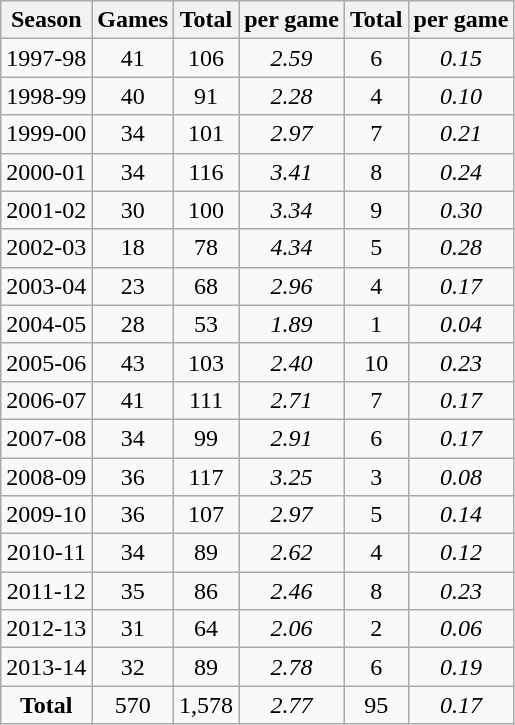<table class="wikitable" style="text-align:center">
<tr>
<th>Season</th>
<th>Games</th>
<th>Total </th>
<th> per game</th>
<th>Total </th>
<th> per game</th>
</tr>
<tr>
<td>1997-98</td>
<td>41</td>
<td>106</td>
<td><em>2.59</em></td>
<td>6</td>
<td><em>0.15</em></td>
</tr>
<tr>
<td>1998-99</td>
<td>40</td>
<td>91</td>
<td><em>2.28</em></td>
<td>4</td>
<td><em>0.10</em></td>
</tr>
<tr>
<td>1999-00</td>
<td>34</td>
<td>101</td>
<td><em>2.97</em></td>
<td>7</td>
<td><em>0.21</em></td>
</tr>
<tr>
<td>2000-01</td>
<td>34</td>
<td>116</td>
<td><em>3.41</em></td>
<td>8</td>
<td><em>0.24</em></td>
</tr>
<tr>
<td>2001-02</td>
<td>30</td>
<td>100</td>
<td><em>3.34</em></td>
<td>9</td>
<td><em>0.30</em></td>
</tr>
<tr>
<td>2002-03</td>
<td>18</td>
<td>78</td>
<td><em>4.34</em></td>
<td>5</td>
<td><em>0.28</em></td>
</tr>
<tr>
<td>2003-04</td>
<td>23</td>
<td>68</td>
<td><em>2.96</em></td>
<td>4</td>
<td><em>0.17</em></td>
</tr>
<tr>
<td>2004-05</td>
<td>28</td>
<td>53</td>
<td><em>1.89</em></td>
<td>1</td>
<td><em>0.04</em></td>
</tr>
<tr>
<td>2005-06</td>
<td>43</td>
<td>103</td>
<td><em>2.40</em></td>
<td>10</td>
<td><em>0.23</em></td>
</tr>
<tr>
<td>2006-07</td>
<td>41</td>
<td>111</td>
<td><em>2.71</em></td>
<td>7</td>
<td><em>0.17</em></td>
</tr>
<tr>
<td>2007-08</td>
<td>34</td>
<td>99</td>
<td><em>2.91</em></td>
<td>6</td>
<td><em>0.17</em></td>
</tr>
<tr>
<td>2008-09</td>
<td>36</td>
<td>117</td>
<td><em>3.25</em></td>
<td>3</td>
<td><em>0.08</em></td>
</tr>
<tr>
<td>2009-10</td>
<td>36</td>
<td>107</td>
<td><em>2.97</em></td>
<td>5</td>
<td><em>0.14</em></td>
</tr>
<tr>
<td>2010-11</td>
<td>34</td>
<td>89</td>
<td><em>2.62</em></td>
<td>4</td>
<td><em>0.12</em></td>
</tr>
<tr>
<td>2011-12</td>
<td>35</td>
<td>86</td>
<td><em>2.46</em></td>
<td>8</td>
<td><em>0.23</em></td>
</tr>
<tr>
<td>2012-13</td>
<td>31</td>
<td>64</td>
<td><em>2.06</em></td>
<td>2</td>
<td><em>0.06</em></td>
</tr>
<tr>
<td>2013-14</td>
<td>32</td>
<td>89</td>
<td><em>2.78</em></td>
<td>6</td>
<td><em>0.19</em></td>
</tr>
<tr>
<td><strong>Total</strong></td>
<td>570</td>
<td>1,578</td>
<td><em>2.77</em></td>
<td>95</td>
<td><em>0.17</em></td>
</tr>
</table>
